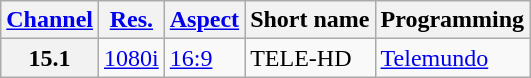<table class="wikitable">
<tr>
<th scope = "row"><a href='#'>Channel</a></th>
<th scope = "row"><a href='#'>Res.</a></th>
<th scope = "row"><a href='#'>Aspect</a></th>
<th scope = "row">Short name</th>
<th scope = "row">Programming</th>
</tr>
<tr>
<th scope = "row">15.1</th>
<td><a href='#'>1080i</a></td>
<td><a href='#'>16:9</a></td>
<td>TELE-HD</td>
<td><a href='#'>Telemundo</a></td>
</tr>
</table>
